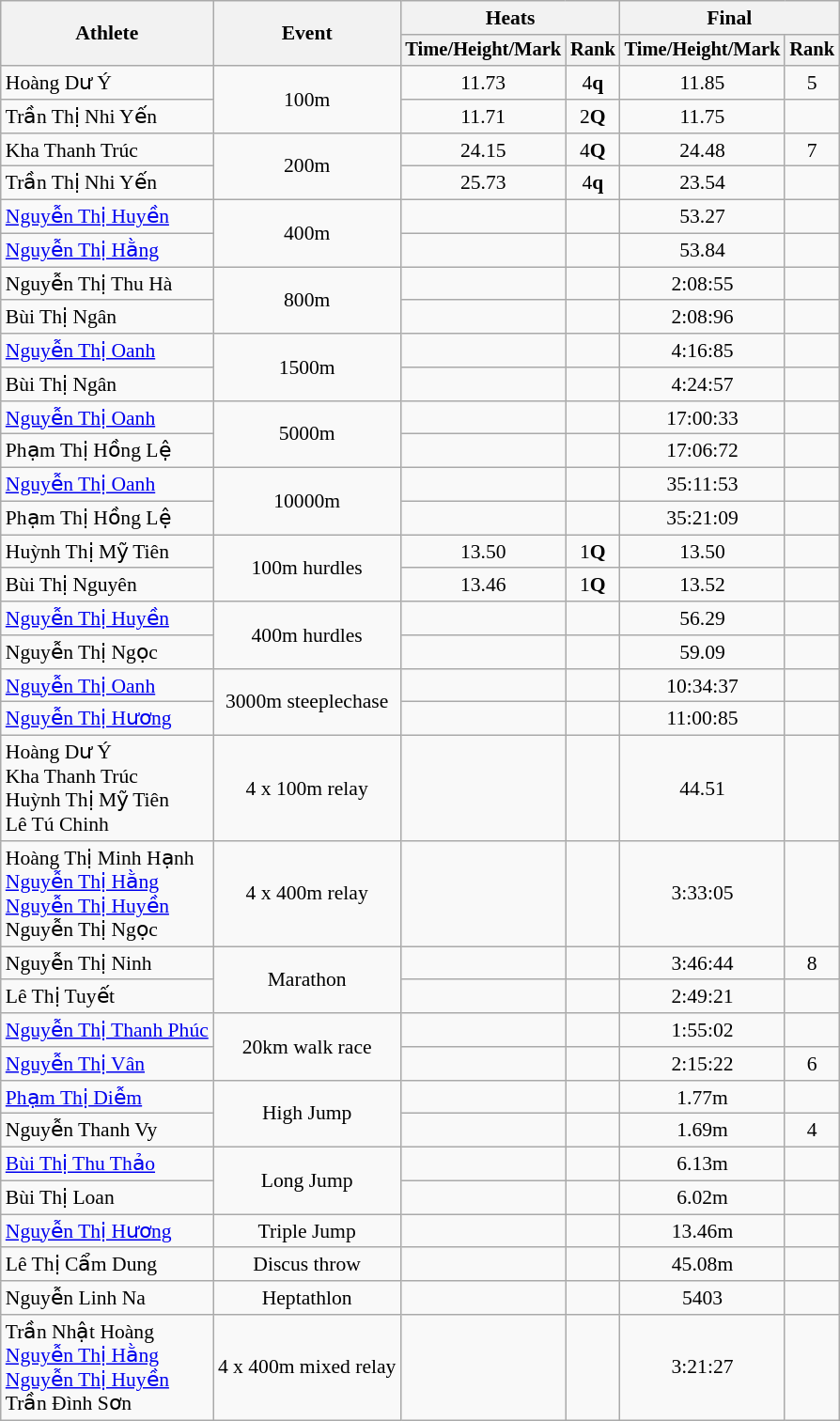<table class="wikitable" style="font-size:90%; text-align:center">
<tr>
<th rowspan="2">Athlete</th>
<th rowspan="2">Event</th>
<th colspan="2">Heats</th>
<th colspan="2">Final</th>
</tr>
<tr style="font-size:95%">
<th>Time/Height/Mark</th>
<th>Rank</th>
<th>Time/Height/Mark</th>
<th>Rank</th>
</tr>
<tr align="center">
<td align=left>Hoàng Dư Ý</td>
<td rowspan="2" align="Center">100m</td>
<td>11.73</td>
<td>4<strong>q</strong></td>
<td>11.85</td>
<td>5</td>
</tr>
<tr align="center">
<td align=left>Trần Thị Nhi Yến</td>
<td>11.71</td>
<td>2<strong>Q</strong></td>
<td>11.75</td>
<td></td>
</tr>
<tr align="center">
<td align=left>Kha Thanh Trúc</td>
<td rowspan="2" align="Center">200m</td>
<td>24.15</td>
<td>4<strong>Q</strong></td>
<td>24.48</td>
<td>7</td>
</tr>
<tr align="center">
<td align=left>Trần Thị Nhi Yến</td>
<td>25.73</td>
<td>4<strong>q</strong></td>
<td>23.54</td>
<td></td>
</tr>
<tr align="center">
<td align=left><a href='#'>Nguyễn Thị Huyền</a></td>
<td rowspan="2" align="Center">400m</td>
<td></td>
<td></td>
<td>53.27</td>
<td></td>
</tr>
<tr align="center">
<td align=left><a href='#'>Nguyễn Thị Hằng</a></td>
<td></td>
<td></td>
<td>53.84</td>
<td></td>
</tr>
<tr align="center">
<td align=left>Nguyễn Thị Thu Hà</td>
<td rowspan="2" align="Center">800m</td>
<td></td>
<td></td>
<td>2:08:55</td>
<td></td>
</tr>
<tr align="center">
<td align=left>Bùi Thị Ngân</td>
<td></td>
<td></td>
<td>2:08:96</td>
<td></td>
</tr>
<tr align="center">
<td align=left><a href='#'>Nguyễn Thị Oanh</a></td>
<td rowspan="2" align="Center">1500m</td>
<td></td>
<td></td>
<td>4:16:85</td>
<td></td>
</tr>
<tr align="center">
<td align=left>Bùi Thị Ngân</td>
<td></td>
<td></td>
<td>4:24:57</td>
<td></td>
</tr>
<tr align="center">
<td align=left><a href='#'>Nguyễn Thị Oanh</a></td>
<td rowspan="2" align="Center">5000m</td>
<td></td>
<td></td>
<td>17:00:33</td>
<td></td>
</tr>
<tr align="center">
<td align=left>Phạm Thị Hồng Lệ</td>
<td></td>
<td></td>
<td>17:06:72</td>
<td></td>
</tr>
<tr align="center">
<td align=left><a href='#'>Nguyễn Thị Oanh</a></td>
<td rowspan="2" align="Center">10000m</td>
<td></td>
<td></td>
<td>35:11:53</td>
<td></td>
</tr>
<tr align="center">
<td align=left>Phạm Thị Hồng Lệ</td>
<td></td>
<td></td>
<td>35:21:09</td>
<td></td>
</tr>
<tr align="center">
<td align=left>Huỳnh Thị Mỹ Tiên</td>
<td rowspan="2" align="Center">100m hurdles</td>
<td>13.50</td>
<td>1<strong>Q</strong></td>
<td>13.50</td>
<td></td>
</tr>
<tr align="center">
<td align=left>Bùi Thị Nguyên</td>
<td>13.46</td>
<td>1<strong>Q</strong></td>
<td>13.52</td>
<td></td>
</tr>
<tr align="center">
<td align=left><a href='#'>Nguyễn Thị Huyền</a></td>
<td rowspan="2" align="Center">400m hurdles</td>
<td></td>
<td></td>
<td>56.29</td>
<td></td>
</tr>
<tr align="center">
<td align=left>Nguyễn Thị Ngọc</td>
<td></td>
<td></td>
<td>59.09</td>
<td></td>
</tr>
<tr align="center">
<td align=left><a href='#'>Nguyễn Thị Oanh</a></td>
<td rowspan="2" align="Center">3000m steeplechase</td>
<td></td>
<td></td>
<td>10:34:37</td>
<td></td>
</tr>
<tr align="center">
<td align=left><a href='#'>Nguyễn Thị Hương</a></td>
<td></td>
<td></td>
<td>11:00:85</td>
<td></td>
</tr>
<tr align=center>
<td align=left>Hoàng Dư Ý<br>Kha Thanh Trúc<br>Huỳnh Thị Mỹ Tiên<br>Lê Tú Chinh</td>
<td rowspan=1 align="Center">4 x 100m relay</td>
<td></td>
<td></td>
<td>44.51</td>
<td></td>
</tr>
<tr align=center>
<td align=left>Hoàng Thị Minh Hạnh<br><a href='#'>Nguyễn Thị Hằng</a><br><a href='#'>Nguyễn Thị Huyền</a><br>Nguyễn Thị Ngọc</td>
<td rowspan=1 align="Center">4 x 400m relay</td>
<td></td>
<td></td>
<td>3:33:05</td>
<td></td>
</tr>
<tr align="center">
<td align=left>Nguyễn Thị Ninh</td>
<td rowspan="2" align="Center">Marathon</td>
<td></td>
<td></td>
<td>3:46:44</td>
<td>8</td>
</tr>
<tr align="center">
<td align=left>Lê Thị Tuyết</td>
<td></td>
<td></td>
<td>2:49:21</td>
<td></td>
</tr>
<tr align="center">
<td align=left><a href='#'>Nguyễn Thị Thanh Phúc</a></td>
<td rowspan="2" align="Center">20km walk race</td>
<td></td>
<td></td>
<td>1:55:02</td>
<td></td>
</tr>
<tr align="center">
<td align=left><a href='#'>Nguyễn Thị Vân</a></td>
<td></td>
<td></td>
<td>2:15:22</td>
<td>6</td>
</tr>
<tr align="center">
<td align=left><a href='#'>Phạm Thị Diễm</a></td>
<td rowspan="2" align="Center">High Jump</td>
<td></td>
<td></td>
<td>1.77m</td>
<td></td>
</tr>
<tr align="center">
<td align=left>Nguyễn Thanh Vy</td>
<td></td>
<td></td>
<td>1.69m</td>
<td>4</td>
</tr>
<tr align="center">
<td align=left><a href='#'>Bùi Thị Thu Thảo</a></td>
<td rowspan="2" align="Center">Long Jump</td>
<td></td>
<td></td>
<td>6.13m</td>
<td></td>
</tr>
<tr align="center">
<td align=left>Bùi Thị Loan</td>
<td></td>
<td></td>
<td>6.02m</td>
<td></td>
</tr>
<tr align="center">
<td align=left><a href='#'>Nguyễn Thị Hương</a></td>
<td rowspan="1" align="Center">Triple Jump</td>
<td></td>
<td></td>
<td>13.46m</td>
<td></td>
</tr>
<tr align="center">
<td align=left>Lê Thị Cẩm Dung</td>
<td rowspan="1" align="Center">Discus throw</td>
<td></td>
<td></td>
<td>45.08m</td>
<td></td>
</tr>
<tr align="center">
<td align=left>Nguyễn Linh Na</td>
<td rowspan="1" align="Center">Heptathlon</td>
<td></td>
<td></td>
<td>5403</td>
<td></td>
</tr>
<tr align=center>
<td align=left>Trần Nhật Hoàng<br><a href='#'>Nguyễn Thị Hằng</a><br><a href='#'>Nguyễn Thị Huyền</a><br>Trần Đình Sơn</td>
<td rowspan=1 align="Center">4 x 400m mixed relay</td>
<td></td>
<td></td>
<td>3:21:27</td>
<td></td>
</tr>
</table>
